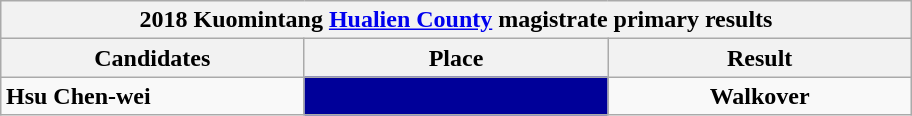<table class="wikitable collapsible" style="margin: 1em auto;">
<tr>
<th colspan="6" width=600>2018 Kuomintang <a href='#'>Hualien County</a> magistrate primary results</th>
</tr>
<tr>
<th width=80>Candidates</th>
<th width=80>Place</th>
<th width=80>Result</th>
</tr>
<tr>
<td><strong>Hsu Chen-wei</strong></td>
<td style="background: #000099; text-align:center"><strong></strong></td>
<td style="text-align:center"><strong>Walkover</strong></td>
</tr>
</table>
